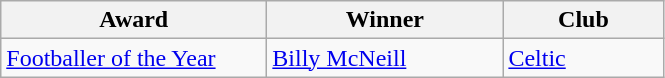<table class="wikitable">
<tr>
<th width=170>Award</th>
<th width=150>Winner</th>
<th width=100>Club</th>
</tr>
<tr>
<td><a href='#'>Footballer of the Year</a></td>
<td> <a href='#'>Billy McNeill</a></td>
<td><a href='#'>Celtic</a></td>
</tr>
</table>
